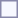<table style="border:1px solid #8888aa; background-color:#f7f8ff; padding:5px; font-size:95%; margin: 0px 12px 12px 0px;">
</table>
